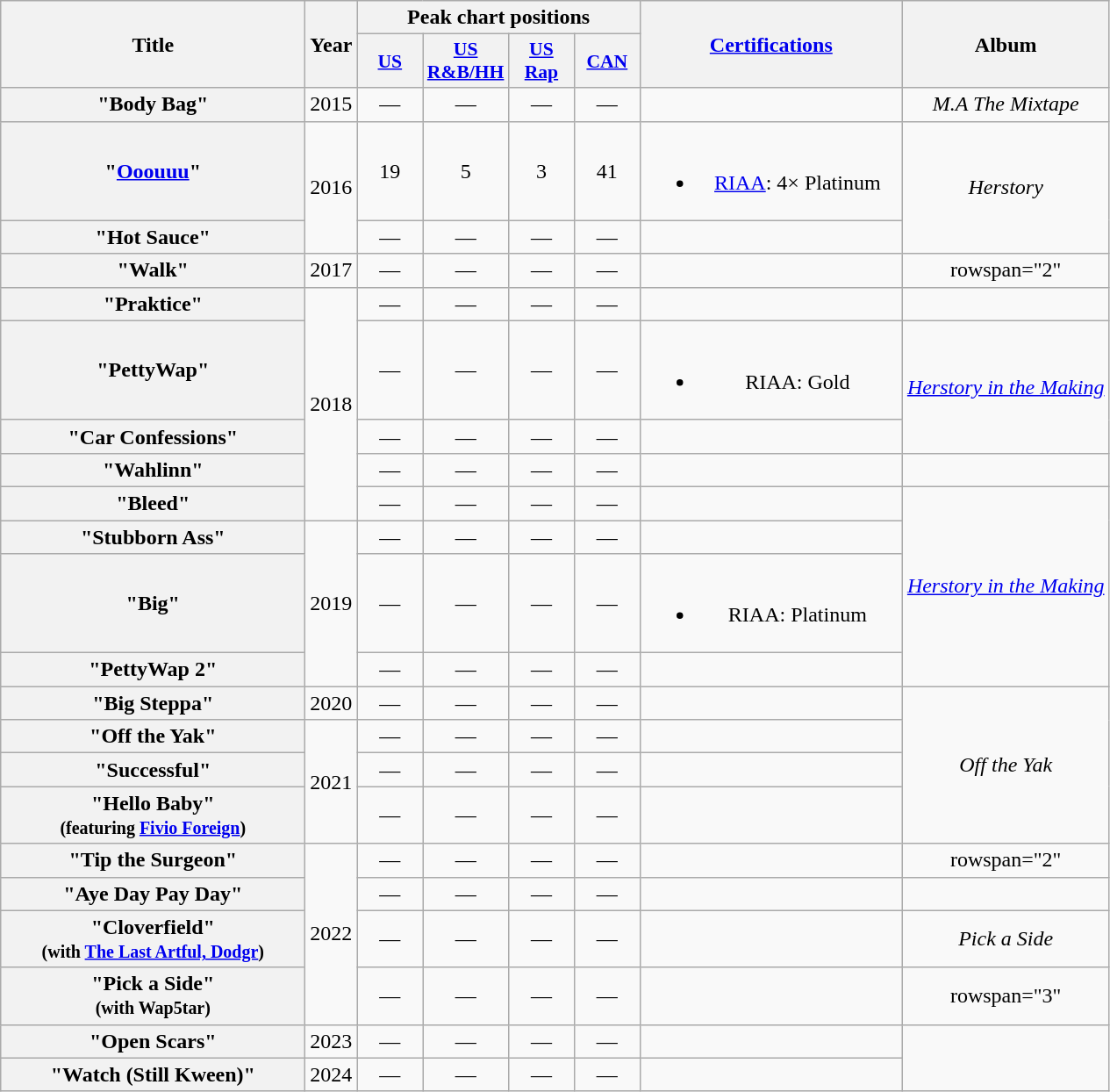<table class="wikitable plainrowheaders" style="text-align:center;">
<tr>
<th scope="col" rowspan="2" style="width:14em;">Title</th>
<th scope="col" rowspan="2">Year</th>
<th scope="col" colspan="4">Peak chart positions</th>
<th scope="col" rowspan="2" style="width:12em;"><a href='#'>Certifications</a></th>
<th scope="col" rowspan="2">Album</th>
</tr>
<tr>
<th scope="col" style="width:3em;font-size:90%;"><a href='#'>US</a><br></th>
<th scope="col" style="width:3em;font-size:90%;"><a href='#'>US R&B/HH</a><br></th>
<th scope="col" style="width:3em;font-size:90%;"><a href='#'>US Rap</a><br></th>
<th scope="col" style="width:3em;font-size:90%;"><a href='#'>CAN</a><br></th>
</tr>
<tr>
<th scope="row">"Body Bag"</th>
<td>2015</td>
<td>—</td>
<td>—</td>
<td>—</td>
<td>—</td>
<td></td>
<td><em>M.A The Mixtape</em></td>
</tr>
<tr>
<th scope="row">"<a href='#'>Ooouuu</a>"</th>
<td rowspan="2">2016</td>
<td>19</td>
<td>5</td>
<td>3</td>
<td>41</td>
<td><br><ul><li><a href='#'>RIAA</a>: 4× Platinum</li></ul></td>
<td rowspan="2"><em>Herstory</em></td>
</tr>
<tr>
<th scope="row">"Hot Sauce"</th>
<td>—</td>
<td>—</td>
<td>—</td>
<td>—</td>
<td></td>
</tr>
<tr>
<th scope="row">"Walk"</th>
<td>2017</td>
<td>—</td>
<td>—</td>
<td>—</td>
<td>—</td>
<td></td>
<td>rowspan="2" </td>
</tr>
<tr>
<th scope="row">"Praktice"</th>
<td rowspan="5">2018</td>
<td>—</td>
<td>—</td>
<td>—</td>
<td>—</td>
<td></td>
</tr>
<tr>
<th scope="row">"PettyWap"</th>
<td>—</td>
<td>—</td>
<td>—</td>
<td>—</td>
<td><br><ul><li>RIAA: Gold</li></ul></td>
<td rowspan="2"><em><a href='#'>Herstory in the Making</a></em></td>
</tr>
<tr>
<th scope="row">"Car Confessions"</th>
<td>—</td>
<td>—</td>
<td>—</td>
<td>—</td>
<td></td>
</tr>
<tr>
<th scope="row">"Wahlinn"</th>
<td>—</td>
<td>—</td>
<td>—</td>
<td>—</td>
<td></td>
<td></td>
</tr>
<tr>
<th scope="row">"Bleed"</th>
<td>—</td>
<td>—</td>
<td>—</td>
<td>—</td>
<td></td>
<td rowspan="4"><em><a href='#'>Herstory in the Making</a></em></td>
</tr>
<tr>
<th scope="row">"Stubborn Ass"</th>
<td rowspan="3">2019</td>
<td>—</td>
<td>—</td>
<td>—</td>
<td>—</td>
<td></td>
</tr>
<tr>
<th scope="row">"Big"</th>
<td>—</td>
<td>—</td>
<td>—</td>
<td>—</td>
<td><br><ul><li>RIAA: Platinum</li></ul></td>
</tr>
<tr>
<th scope="row">"PettyWap 2"</th>
<td>—</td>
<td>—</td>
<td>—</td>
<td>—</td>
<td></td>
</tr>
<tr>
<th scope="row">"Big Steppa"</th>
<td>2020</td>
<td>—</td>
<td>—</td>
<td>—</td>
<td>—</td>
<td></td>
<td rowspan="4"><em>Off the Yak</em></td>
</tr>
<tr>
<th scope="row">"Off the Yak"</th>
<td rowspan="3">2021</td>
<td>—</td>
<td>—</td>
<td>—</td>
<td>—</td>
<td></td>
</tr>
<tr>
<th scope="row">"Successful"</th>
<td>—</td>
<td>—</td>
<td>—</td>
<td>—</td>
<td></td>
</tr>
<tr>
<th scope="row">"Hello Baby"<br><small>(featuring <a href='#'>Fivio Foreign</a>)</small></th>
<td>—</td>
<td>—</td>
<td>—</td>
<td>—</td>
<td></td>
</tr>
<tr>
<th scope="row">"Tip the Surgeon"</th>
<td rowspan="4">2022</td>
<td>—</td>
<td>—</td>
<td>—</td>
<td>—</td>
<td></td>
<td>rowspan="2" </td>
</tr>
<tr>
<th scope="row">"Aye Day Pay Day"</th>
<td>—</td>
<td>—</td>
<td>—</td>
<td>—</td>
<td></td>
</tr>
<tr>
<th scope="row">"Cloverfield"<br><small>(with <a href='#'>The Last Artful, Dodgr</a>)</small></th>
<td>—</td>
<td>—</td>
<td>—</td>
<td>—</td>
<td></td>
<td><em>Pick a Side</em></td>
</tr>
<tr>
<th scope="row">"Pick a Side"<br><small>(with Wap5tar)</small></th>
<td>—</td>
<td>—</td>
<td>—</td>
<td>—</td>
<td></td>
<td>rowspan="3" </td>
</tr>
<tr>
<th scope="row">"Open Scars"</th>
<td>2023</td>
<td>—</td>
<td>—</td>
<td>—</td>
<td>—</td>
<td></td>
</tr>
<tr>
<th scope="row">"Watch (Still Kween)"</th>
<td>2024</td>
<td>—</td>
<td>—</td>
<td>—</td>
<td>—</td>
<td></td>
</tr>
</table>
